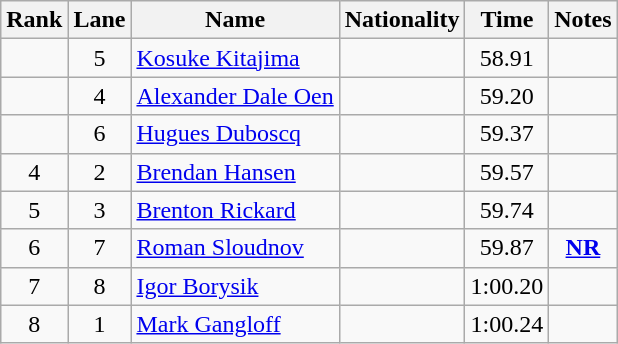<table class='wikitable sortable' style='text-align:center'>
<tr>
<th>Rank</th>
<th>Lane</th>
<th>Name</th>
<th>Nationality</th>
<th>Time</th>
<th>Notes</th>
</tr>
<tr>
<td></td>
<td>5</td>
<td align=left><a href='#'>Kosuke Kitajima</a></td>
<td align=left></td>
<td>58.91</td>
<td></td>
</tr>
<tr>
<td></td>
<td>4</td>
<td align=left><a href='#'>Alexander Dale Oen</a></td>
<td align=left></td>
<td>59.20</td>
<td></td>
</tr>
<tr>
<td></td>
<td>6</td>
<td align=left><a href='#'>Hugues Duboscq</a></td>
<td align=left></td>
<td>59.37</td>
<td></td>
</tr>
<tr>
<td>4</td>
<td>2</td>
<td align=left><a href='#'>Brendan Hansen</a></td>
<td align=left></td>
<td>59.57</td>
<td></td>
</tr>
<tr>
<td>5</td>
<td>3</td>
<td align=left><a href='#'>Brenton Rickard</a></td>
<td align=left></td>
<td>59.74</td>
<td></td>
</tr>
<tr>
<td>6</td>
<td>7</td>
<td align=left><a href='#'>Roman Sloudnov</a></td>
<td align=left></td>
<td>59.87</td>
<td><strong><a href='#'>NR</a></strong></td>
</tr>
<tr>
<td>7</td>
<td>8</td>
<td align=left><a href='#'>Igor Borysik</a></td>
<td align=left></td>
<td>1:00.20</td>
<td></td>
</tr>
<tr>
<td>8</td>
<td>1</td>
<td align=left><a href='#'>Mark Gangloff</a></td>
<td align=left></td>
<td>1:00.24</td>
<td></td>
</tr>
</table>
